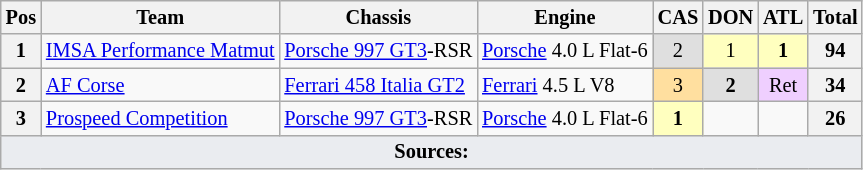<table class="wikitable" style="font-size: 85%;">
<tr>
<th>Pos</th>
<th>Team</th>
<th>Chassis</th>
<th>Engine</th>
<th>CAS</th>
<th>DON</th>
<th>ATL</th>
<th>Total</th>
</tr>
<tr>
<th>1</th>
<td> <a href='#'>IMSA Performance Matmut</a></td>
<td><a href='#'>Porsche 997 GT3</a>-RSR</td>
<td><a href='#'>Porsche</a> 4.0 L Flat-6</td>
<td align="center" style="background:#DFDFDF;">2</td>
<td align="center" style="background:#FFFFBF;">1</td>
<td align="center" style="background:#FFFFBF;"><strong>1</strong></td>
<th align="center">94</th>
</tr>
<tr>
<th>2</th>
<td> <a href='#'>AF Corse</a></td>
<td><a href='#'>Ferrari 458 Italia GT2</a></td>
<td><a href='#'>Ferrari</a> 4.5 L V8</td>
<td align="center" style="background:#FFDF9F;">3</td>
<td align="center" style="background:#DFDFDF;"><strong>2</strong></td>
<td align="center" style="background:#EFCFFF;">Ret</td>
<th align="center">34</th>
</tr>
<tr>
<th>3</th>
<td> <a href='#'>Prospeed Competition</a></td>
<td><a href='#'>Porsche 997 GT3</a>-RSR</td>
<td><a href='#'>Porsche</a> 4.0 L Flat-6</td>
<td align="center" style="background:#FFFFBF;"><strong>1</strong></td>
<td></td>
<td></td>
<th align="center">26</th>
</tr>
<tr class="sortbottom">
<td colspan="8" style="background-color:#EAECF0;text-align:center"><strong>Sources:</strong></td>
</tr>
</table>
